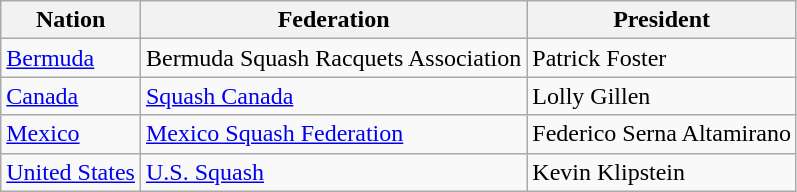<table class="wikitable">
<tr>
<th>Nation</th>
<th>Federation</th>
<th>President</th>
</tr>
<tr>
<td> <a href='#'>Bermuda</a></td>
<td>Bermuda Squash Racquets Association</td>
<td>Patrick Foster</td>
</tr>
<tr>
<td> <a href='#'>Canada</a></td>
<td><a href='#'>Squash Canada</a></td>
<td>Lolly Gillen</td>
</tr>
<tr>
<td> <a href='#'>Mexico</a></td>
<td><a href='#'>Mexico Squash Federation</a></td>
<td>Federico Serna Altamirano</td>
</tr>
<tr>
<td> <a href='#'>United States</a></td>
<td><a href='#'>U.S. Squash</a></td>
<td>Kevin Klipstein</td>
</tr>
</table>
